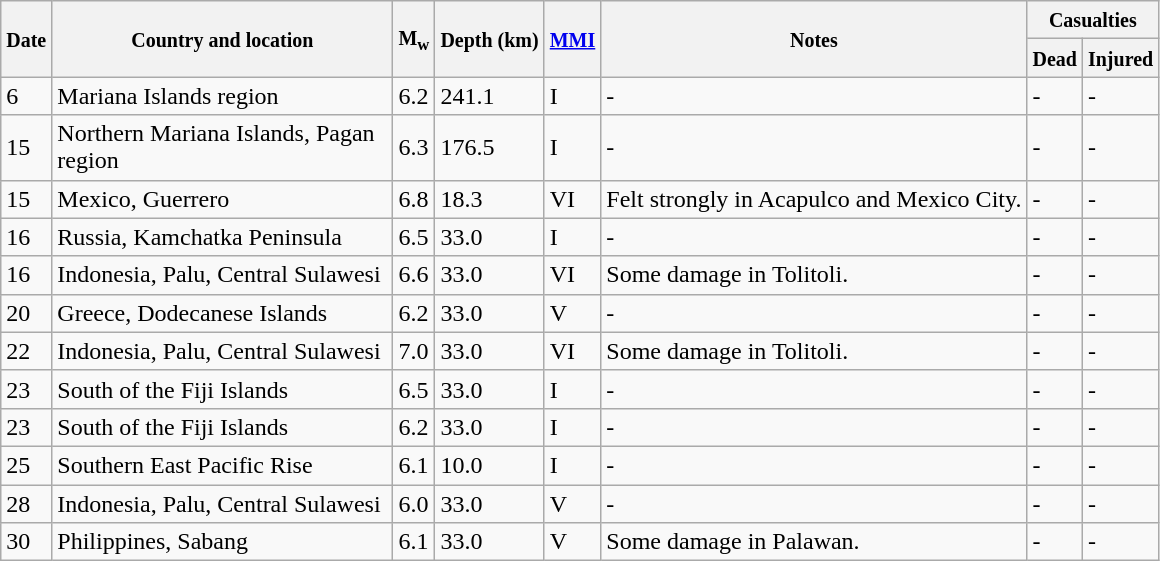<table class="wikitable sortable" style="border:1px black; margin-left:1em;">
<tr>
<th rowspan="2"><small>Date</small></th>
<th rowspan="2" style="width: 220px"><small>Country and location</small></th>
<th rowspan="2"><small>M<sub>w</sub></small></th>
<th rowspan="2"><small>Depth (km)</small></th>
<th rowspan="2"><small><a href='#'>MMI</a></small></th>
<th rowspan="2" class="unsortable"><small>Notes</small></th>
<th colspan="2"><small>Casualties</small></th>
</tr>
<tr>
<th><small>Dead</small></th>
<th><small>Injured</small></th>
</tr>
<tr>
<td>6</td>
<td>Mariana Islands region</td>
<td>6.2</td>
<td>241.1</td>
<td>I</td>
<td>-</td>
<td>-</td>
<td>-</td>
</tr>
<tr>
<td>15</td>
<td>Northern Mariana Islands, Pagan region</td>
<td>6.3</td>
<td>176.5</td>
<td>I</td>
<td>-</td>
<td>-</td>
<td>-</td>
</tr>
<tr>
<td>15</td>
<td>Mexico, Guerrero</td>
<td>6.8</td>
<td>18.3</td>
<td>VI</td>
<td>Felt strongly in Acapulco and Mexico City.</td>
<td>-</td>
<td>-</td>
</tr>
<tr>
<td>16</td>
<td>Russia, Kamchatka Peninsula</td>
<td>6.5</td>
<td>33.0</td>
<td>I</td>
<td>-</td>
<td>-</td>
<td>-</td>
</tr>
<tr>
<td>16</td>
<td>Indonesia, Palu, Central Sulawesi</td>
<td>6.6</td>
<td>33.0</td>
<td>VI</td>
<td>Some damage in Tolitoli.</td>
<td>-</td>
<td>-</td>
</tr>
<tr>
<td>20</td>
<td>Greece, Dodecanese Islands</td>
<td>6.2</td>
<td>33.0</td>
<td>V</td>
<td>-</td>
<td>-</td>
<td>-</td>
</tr>
<tr>
<td>22</td>
<td>Indonesia, Palu, Central Sulawesi</td>
<td>7.0</td>
<td>33.0</td>
<td>VI</td>
<td>Some damage in Tolitoli.</td>
<td>-</td>
<td>-</td>
</tr>
<tr>
<td>23</td>
<td>South of the Fiji Islands</td>
<td>6.5</td>
<td>33.0</td>
<td>I</td>
<td>-</td>
<td>-</td>
<td>-</td>
</tr>
<tr>
<td>23</td>
<td>South of the Fiji Islands</td>
<td>6.2</td>
<td>33.0</td>
<td>I</td>
<td>-</td>
<td>-</td>
<td>-</td>
</tr>
<tr>
<td>25</td>
<td>Southern East Pacific Rise</td>
<td>6.1</td>
<td>10.0</td>
<td>I</td>
<td>-</td>
<td>-</td>
<td>-</td>
</tr>
<tr>
<td>28</td>
<td>Indonesia, Palu, Central Sulawesi</td>
<td>6.0</td>
<td>33.0</td>
<td>V</td>
<td>-</td>
<td>-</td>
<td>-</td>
</tr>
<tr>
<td>30</td>
<td>Philippines, Sabang</td>
<td>6.1</td>
<td>33.0</td>
<td>V</td>
<td>Some damage in Palawan.</td>
<td>-</td>
<td>-</td>
</tr>
</table>
